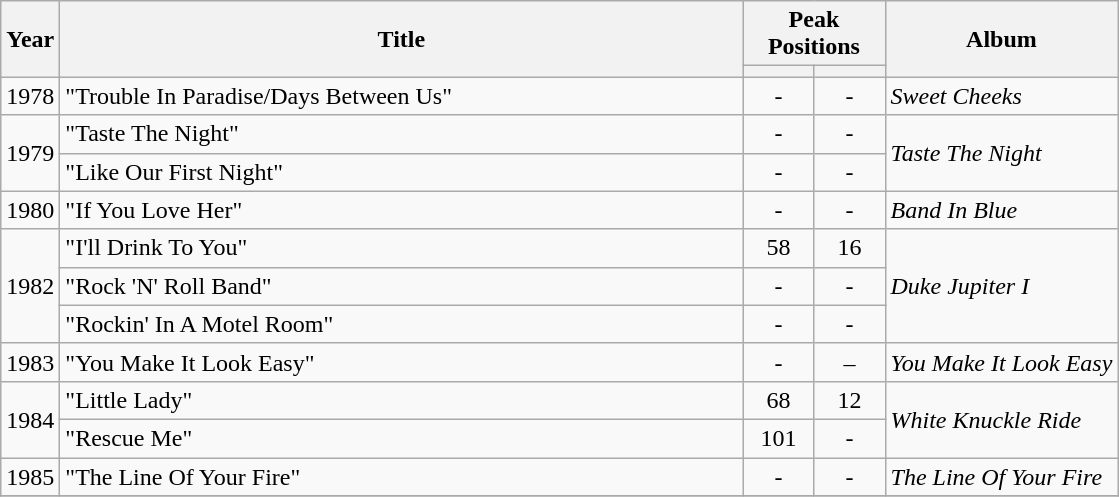<table class="wikitable">
<tr>
<th rowspan="2">Year</th>
<th rowspan="2" style="width:28em;">Title</th>
<th colspan="2">Peak Positions</th>
<th rowspan="2">Album</th>
</tr>
<tr>
<th width="40"></th>
<th width="40"></th>
</tr>
<tr>
<td rowspan="1">1978</td>
<td>"Trouble In Paradise/Days Between Us"</td>
<td align=center>-</td>
<td align=center>-</td>
<td><em>Sweet Cheeks</em></td>
</tr>
<tr>
<td rowspan="2">1979</td>
<td>"Taste The Night"</td>
<td align=center>-</td>
<td align=center>-</td>
<td rowspan="2"><em>Taste The Night</em></td>
</tr>
<tr>
<td>"Like Our First Night"</td>
<td align=center>-</td>
<td align=center>-</td>
</tr>
<tr>
<td rowspan="1">1980</td>
<td>"If You Love Her"</td>
<td align=center>-</td>
<td align=center>-</td>
<td><em>Band In Blue</em></td>
</tr>
<tr>
<td rowspan="3">1982</td>
<td>"I'll Drink To You"</td>
<td align=center>58</td>
<td align=center>16</td>
<td rowspan="3"><em>Duke Jupiter I</em></td>
</tr>
<tr>
<td>"Rock 'N' Roll Band"</td>
<td align=center>-</td>
<td align=center>-</td>
</tr>
<tr>
<td>"Rockin' In A Motel Room"</td>
<td align=center>-</td>
<td align=center>-</td>
</tr>
<tr>
<td rowspan="1">1983</td>
<td>"You Make It Look Easy"</td>
<td align=center>-</td>
<td align=center>–</td>
<td><em>You Make It Look Easy</em></td>
</tr>
<tr>
<td rowspan="2">1984</td>
<td>"Little Lady"</td>
<td align=center>68</td>
<td align=center>12</td>
<td rowspan="2"><em>White Knuckle Ride</em></td>
</tr>
<tr>
<td>"Rescue Me"</td>
<td align=center>101</td>
<td align=center>-</td>
</tr>
<tr>
<td rowspan="1">1985</td>
<td>"The Line Of Your Fire"</td>
<td align=center>-</td>
<td align=center>-</td>
<td><em>The Line Of Your Fire</em></td>
</tr>
<tr>
</tr>
</table>
